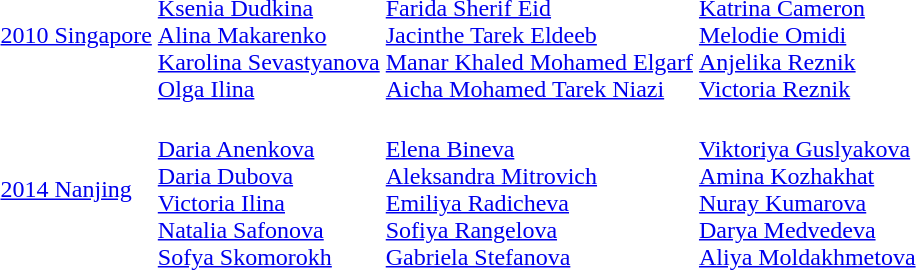<table>
<tr>
<td><a href='#'>2010 Singapore</a><br></td>
<td><br><a href='#'>Ksenia Dudkina</a><br><a href='#'>Alina Makarenko</a><br><a href='#'>Karolina Sevastyanova</a><br><a href='#'>Olga Ilina</a></td>
<td><br><a href='#'>Farida Sherif Eid</a><br><a href='#'>Jacinthe Tarek Eldeeb</a><br><a href='#'>Manar Khaled Mohamed Elgarf</a><br><a href='#'>Aicha Mohamed Tarek Niazi</a></td>
<td><br><a href='#'>Katrina Cameron</a><br><a href='#'>Melodie Omidi</a><br><a href='#'>Anjelika Reznik</a><br><a href='#'>Victoria Reznik</a></td>
</tr>
<tr>
<td><a href='#'>2014 Nanjing</a><br></td>
<td><br><a href='#'>Daria Anenkova</a><br><a href='#'>Daria Dubova</a><br><a href='#'>Victoria Ilina</a><br><a href='#'>Natalia Safonova</a><br><a href='#'>Sofya Skomorokh</a></td>
<td><br><a href='#'>Elena Bineva</a><br><a href='#'>Aleksandra Mitrovich</a><br><a href='#'>Emiliya Radicheva</a><br><a href='#'>Sofiya Rangelova</a><br><a href='#'>Gabriela Stefanova</a></td>
<td><br><a href='#'>Viktoriya Guslyakova</a><br><a href='#'>Amina Kozhakhat</a><br><a href='#'>Nuray Kumarova</a><br><a href='#'>Darya Medvedeva</a><br><a href='#'>Aliya Moldakhmetova</a></td>
</tr>
</table>
